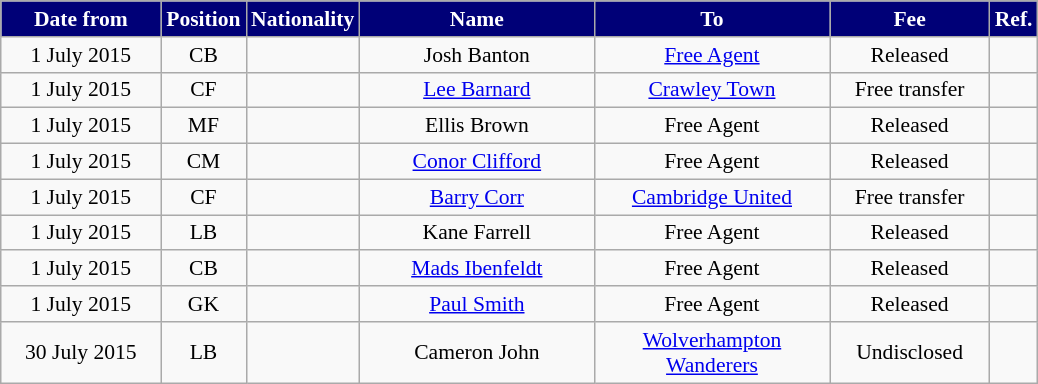<table class="wikitable" style="text-align:center; font-size:90%; ">
<tr>
<th style="background:#000077; color:#FFFFFF; width:100px;">Date from</th>
<th style="background:#000077; color:#FFFFFF; width:50px;">Position</th>
<th style="background:#000077; color:#FFFFFF; width:50px;">Nationality</th>
<th style="background:#000077; color:#FFFFFF; width:150px;">Name</th>
<th style="background:#000077; color:#FFFFFF; width:150px;">To</th>
<th style="background:#000077; color:#FFFFFF; width:100px;">Fee</th>
<th style="background:#000077; color:#FFFFFF; width:25px;">Ref.</th>
</tr>
<tr>
<td>1 July 2015</td>
<td>CB</td>
<td></td>
<td>Josh Banton</td>
<td><a href='#'>Free Agent</a></td>
<td>Released</td>
<td></td>
</tr>
<tr>
<td>1 July 2015</td>
<td>CF</td>
<td></td>
<td><a href='#'>Lee Barnard</a></td>
<td><a href='#'>Crawley Town</a> </td>
<td>Free transfer</td>
<td></td>
</tr>
<tr>
<td>1 July 2015</td>
<td>MF</td>
<td></td>
<td>Ellis Brown</td>
<td>Free Agent</td>
<td>Released</td>
<td></td>
</tr>
<tr>
<td>1 July 2015</td>
<td>CM</td>
<td></td>
<td><a href='#'>Conor Clifford</a></td>
<td>Free Agent</td>
<td>Released</td>
<td></td>
</tr>
<tr>
<td>1 July 2015</td>
<td>CF</td>
<td></td>
<td><a href='#'>Barry Corr</a></td>
<td><a href='#'>Cambridge United</a></td>
<td>Free transfer</td>
<td></td>
</tr>
<tr>
<td>1 July 2015</td>
<td>LB</td>
<td></td>
<td>Kane Farrell</td>
<td>Free Agent</td>
<td>Released</td>
<td></td>
</tr>
<tr>
<td>1 July 2015</td>
<td>CB</td>
<td></td>
<td><a href='#'>Mads Ibenfeldt</a></td>
<td>Free Agent</td>
<td>Released</td>
<td></td>
</tr>
<tr>
<td>1 July 2015</td>
<td>GK</td>
<td></td>
<td><a href='#'>Paul Smith</a></td>
<td>Free Agent</td>
<td>Released</td>
<td></td>
</tr>
<tr>
<td>30 July 2015</td>
<td>LB</td>
<td></td>
<td>Cameron John</td>
<td><a href='#'>Wolverhampton Wanderers</a></td>
<td>Undisclosed</td>
<td></td>
</tr>
</table>
